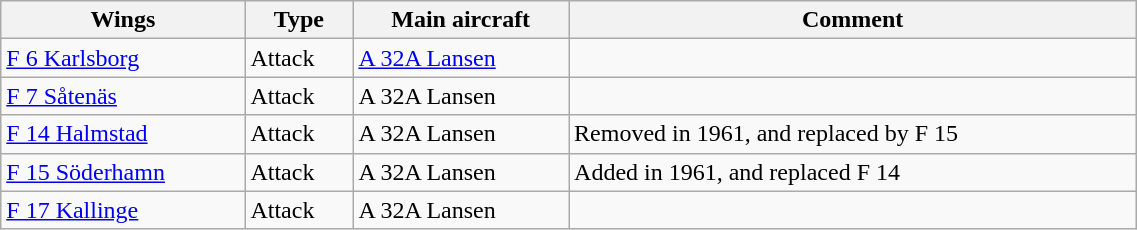<table class="wikitable" width="60%">
<tr>
<th>Wings</th>
<th>Type</th>
<th>Main aircraft</th>
<th>Comment</th>
</tr>
<tr>
<td><a href='#'>F 6 Karlsborg</a></td>
<td>Attack</td>
<td><a href='#'>A 32A Lansen</a></td>
<td></td>
</tr>
<tr>
<td><a href='#'>F 7 Såtenäs</a></td>
<td>Attack</td>
<td>A 32A Lansen</td>
<td></td>
</tr>
<tr>
<td><a href='#'>F 14 Halmstad</a></td>
<td>Attack</td>
<td>A 32A Lansen</td>
<td>Removed in 1961, and replaced by F 15</td>
</tr>
<tr>
<td><a href='#'>F 15 Söderhamn</a></td>
<td>Attack</td>
<td>A 32A Lansen</td>
<td>Added in 1961, and replaced F 14</td>
</tr>
<tr>
<td><a href='#'>F 17 Kallinge</a></td>
<td>Attack</td>
<td>A 32A Lansen</td>
<td></td>
</tr>
</table>
